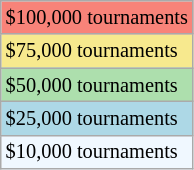<table class=wikitable style=font-size:85%>
<tr style="background:#f88379;">
<td>$100,000 tournaments</td>
</tr>
<tr style="background:#f7e98e;">
<td>$75,000 tournaments</td>
</tr>
<tr style="background:#addfad;">
<td>$50,000 tournaments</td>
</tr>
<tr style="background:lightblue;">
<td>$25,000 tournaments</td>
</tr>
<tr style="background:#f0f8ff;">
<td>$10,000 tournaments</td>
</tr>
</table>
